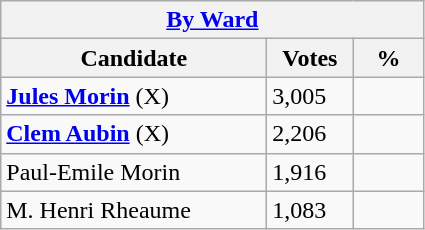<table class="wikitable">
<tr>
<th colspan="3"><a href='#'>By Ward</a></th>
</tr>
<tr>
<th style="width: 170px">Candidate</th>
<th style="width: 50px">Votes</th>
<th style="width: 40px">%</th>
</tr>
<tr>
<td><strong><a href='#'>Jules Morin</a></strong>  (X)</td>
<td>3,005</td>
<td></td>
</tr>
<tr>
<td><strong><a href='#'>Clem Aubin</a></strong> (X)</td>
<td>2,206</td>
<td></td>
</tr>
<tr>
<td>Paul-Emile Morin</td>
<td>1,916</td>
<td></td>
</tr>
<tr>
<td>M. Henri Rheaume</td>
<td>1,083</td>
<td></td>
</tr>
</table>
